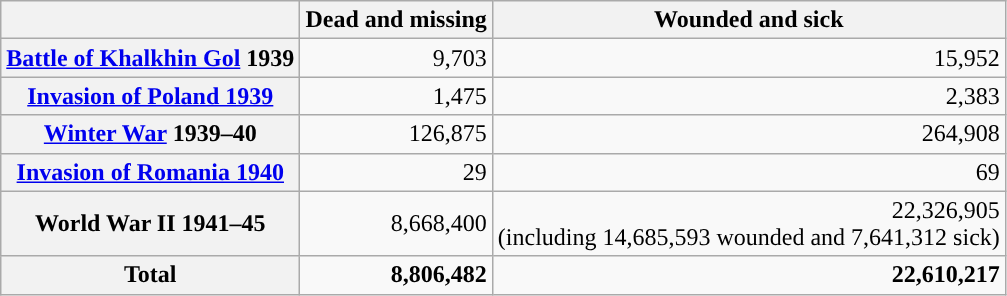<table class="wikitable">
<tr>
<th></th>
<th>Dead and missing</th>
<th>Wounded and sick</th>
</tr>
<tr>
<th><a href='#'>Battle of Khalkhin Gol</a> 1939</th>
<td style="text-align:right;">9,703</td>
<td style="text-align:right;">15,952</td>
</tr>
<tr>
<th><a href='#'>Invasion of Poland 1939</a></th>
<td style="text-align:right;">1,475</td>
<td style="text-align:right;">2,383</td>
</tr>
<tr>
<th><a href='#'>Winter War</a> 1939–40</th>
<td style="text-align:right;">126,875</td>
<td style="text-align:right;">264,908</td>
</tr>
<tr>
<th><a href='#'>Invasion of Romania 1940</a></th>
<td style="text-align:right;">29</td>
<td style="text-align:right;">69</td>
</tr>
<tr>
<th>World War II 1941–45</th>
<td style="text-align:right;">8,668,400</td>
<td style="text-align:right;">22,326,905<br>(including 14,685,593 wounded and 7,641,312 sick)</td>
</tr>
<tr>
<th>Total</th>
<td style="text-align:right;"><strong>8,806,482</strong></td>
<td style="text-align:right;"><strong>22,610,217</strong></td>
</tr>
</table>
